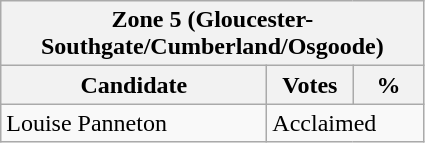<table class="wikitable">
<tr>
<th colspan="3">Zone 5 (Gloucester-Southgate/Cumberland/Osgoode)</th>
</tr>
<tr>
<th style="width: 170px">Candidate</th>
<th style="width: 50px">Votes</th>
<th style="width: 40px">%</th>
</tr>
<tr>
<td>Louise Panneton</td>
<td colspan="2">Acclaimed</td>
</tr>
</table>
